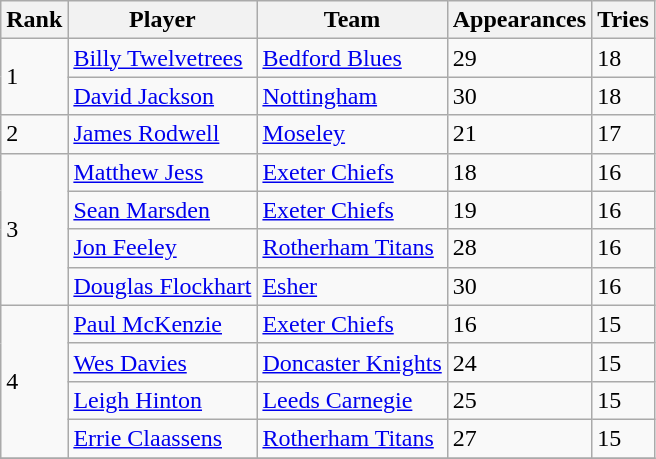<table class="wikitable">
<tr>
<th>Rank</th>
<th>Player</th>
<th>Team</th>
<th>Appearances</th>
<th>Tries</th>
</tr>
<tr>
<td rowspan=2>1</td>
<td> <a href='#'>Billy Twelvetrees</a></td>
<td><a href='#'>Bedford Blues</a></td>
<td>29</td>
<td>18</td>
</tr>
<tr>
<td> <a href='#'>David Jackson</a></td>
<td><a href='#'>Nottingham</a></td>
<td>30</td>
<td>18</td>
</tr>
<tr>
<td>2</td>
<td> <a href='#'>James Rodwell</a></td>
<td><a href='#'>Moseley</a></td>
<td>21</td>
<td>17</td>
</tr>
<tr>
<td rowspan=4>3</td>
<td> <a href='#'>Matthew Jess</a></td>
<td><a href='#'>Exeter Chiefs</a></td>
<td>18</td>
<td>16</td>
</tr>
<tr>
<td> <a href='#'>Sean Marsden</a></td>
<td><a href='#'>Exeter Chiefs</a></td>
<td>19</td>
<td>16</td>
</tr>
<tr>
<td> <a href='#'>Jon Feeley</a></td>
<td><a href='#'>Rotherham Titans</a></td>
<td>28</td>
<td>16</td>
</tr>
<tr>
<td> <a href='#'>Douglas Flockhart</a></td>
<td><a href='#'>Esher</a></td>
<td>30</td>
<td>16</td>
</tr>
<tr>
<td rowspan=4>4</td>
<td> <a href='#'>Paul McKenzie</a></td>
<td><a href='#'>Exeter Chiefs</a></td>
<td>16</td>
<td>15</td>
</tr>
<tr>
<td> <a href='#'>Wes Davies</a></td>
<td><a href='#'>Doncaster Knights</a></td>
<td>24</td>
<td>15</td>
</tr>
<tr>
<td> <a href='#'>Leigh Hinton</a></td>
<td><a href='#'>Leeds Carnegie</a></td>
<td>25</td>
<td>15</td>
</tr>
<tr>
<td> <a href='#'>Errie Claassens</a></td>
<td><a href='#'>Rotherham Titans</a></td>
<td>27</td>
<td>15</td>
</tr>
<tr>
</tr>
</table>
